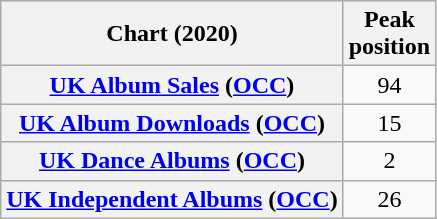<table class="wikitable sortable plainrowheaders" style="text-align:center">
<tr>
<th scope="col">Chart (2020)</th>
<th scope="col">Peak<br>position</th>
</tr>
<tr>
<th scope="row"><a href='#'>UK Album Sales</a> (<a href='#'>OCC</a>)</th>
<td>94</td>
</tr>
<tr>
<th scope="row"><a href='#'>UK Album Downloads</a> (<a href='#'>OCC</a>)</th>
<td>15</td>
</tr>
<tr>
<th scope="row"><a href='#'>UK Dance Albums</a> (<a href='#'>OCC</a>)</th>
<td>2</td>
</tr>
<tr>
<th scope="row"><a href='#'>UK Independent Albums</a> (<a href='#'>OCC</a>)</th>
<td>26</td>
</tr>
</table>
